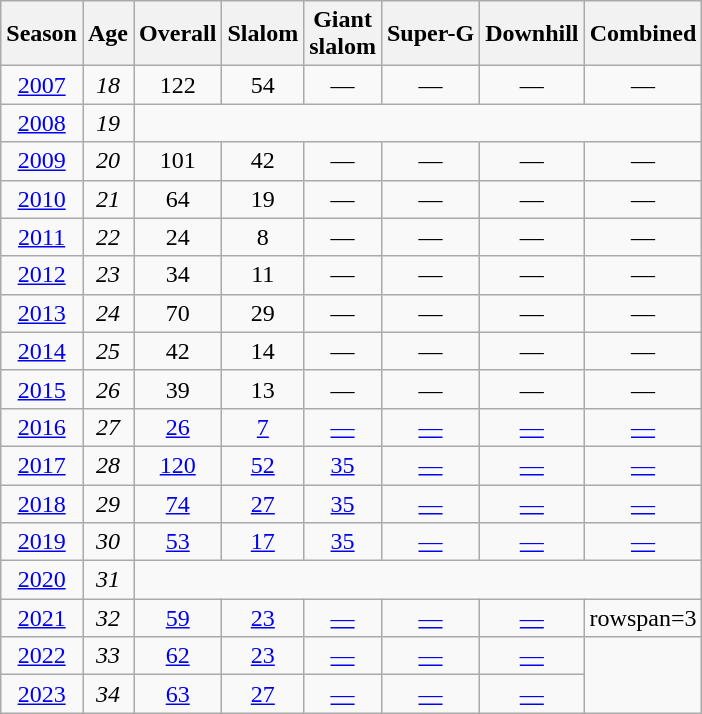<table class="wikitable" style="text-align:center; font-size:100%;">
<tr>
<th>Season</th>
<th>Age</th>
<th>Overall</th>
<th>Slalom</th>
<th>Giant<br>slalom</th>
<th>Super-G</th>
<th>Downhill</th>
<th>Combined</th>
</tr>
<tr>
<td><a href='#'>2007</a></td>
<td><em>18</em></td>
<td>122</td>
<td>54</td>
<td>—</td>
<td>—</td>
<td>—</td>
<td>—</td>
</tr>
<tr>
<td><a href='#'>2008</a></td>
<td><em>19</em></td>
<td colspan=6></td>
</tr>
<tr>
<td><a href='#'>2009</a></td>
<td><em>20</em></td>
<td>101</td>
<td>42</td>
<td>—</td>
<td>—</td>
<td>—</td>
<td>—</td>
</tr>
<tr>
<td><a href='#'>2010</a></td>
<td><em>21</em></td>
<td>64</td>
<td>19</td>
<td>—</td>
<td>—</td>
<td>—</td>
<td>—</td>
</tr>
<tr>
<td><a href='#'>2011</a></td>
<td><em>22</em></td>
<td>24</td>
<td>8</td>
<td>—</td>
<td>—</td>
<td>—</td>
<td>—</td>
</tr>
<tr>
<td><a href='#'>2012</a></td>
<td><em>23</em></td>
<td>34</td>
<td>11</td>
<td>—</td>
<td>—</td>
<td>—</td>
<td>—</td>
</tr>
<tr>
<td><a href='#'>2013</a></td>
<td><em>24</em></td>
<td>70</td>
<td>29</td>
<td>—</td>
<td>—</td>
<td>—</td>
<td>—</td>
</tr>
<tr>
<td><a href='#'>2014</a></td>
<td><em>25</em></td>
<td>42</td>
<td>14</td>
<td>—</td>
<td>—</td>
<td>—</td>
<td>—</td>
</tr>
<tr>
<td><a href='#'>2015</a></td>
<td><em>26</em></td>
<td>39</td>
<td>13</td>
<td>—</td>
<td>—</td>
<td>—</td>
<td>—</td>
</tr>
<tr>
<td><a href='#'>2016</a></td>
<td><em>27</em></td>
<td><a href='#'>26</a></td>
<td><a href='#'>7</a></td>
<td><a href='#'>—</a></td>
<td><a href='#'>—</a></td>
<td><a href='#'>—</a></td>
<td><a href='#'>—</a></td>
</tr>
<tr>
<td><a href='#'>2017</a></td>
<td><em>28</em></td>
<td><a href='#'>120</a></td>
<td><a href='#'>52</a></td>
<td><a href='#'>35</a></td>
<td><a href='#'>—</a></td>
<td><a href='#'>—</a></td>
<td><a href='#'>—</a></td>
</tr>
<tr>
<td><a href='#'>2018</a></td>
<td><em>29</em></td>
<td><a href='#'>74</a></td>
<td><a href='#'>27</a></td>
<td><a href='#'>35</a></td>
<td><a href='#'>—</a></td>
<td><a href='#'>—</a></td>
<td><a href='#'>—</a></td>
</tr>
<tr>
<td><a href='#'>2019</a></td>
<td><em>30</em></td>
<td><a href='#'>53</a></td>
<td><a href='#'>17</a></td>
<td><a href='#'>35</a></td>
<td><a href='#'>—</a></td>
<td><a href='#'>—</a></td>
<td><a href='#'>—</a></td>
</tr>
<tr>
<td><a href='#'>2020</a></td>
<td><em>31</em></td>
<td colspan=6></td>
</tr>
<tr>
<td><a href='#'>2021</a></td>
<td><em>32</em></td>
<td><a href='#'>59</a></td>
<td><a href='#'>23</a></td>
<td><a href='#'>—</a></td>
<td><a href='#'>—</a></td>
<td><a href='#'>—</a></td>
<td>rowspan=3 </td>
</tr>
<tr>
<td><a href='#'>2022</a></td>
<td><em>33</em></td>
<td><a href='#'>62</a></td>
<td><a href='#'>23</a></td>
<td><a href='#'>—</a></td>
<td><a href='#'>—</a></td>
<td><a href='#'>—</a></td>
</tr>
<tr>
<td><a href='#'>2023</a></td>
<td><em>34</em></td>
<td><a href='#'>63</a></td>
<td><a href='#'>27</a></td>
<td><a href='#'>—</a></td>
<td><a href='#'>—</a></td>
<td><a href='#'>—</a></td>
</tr>
</table>
